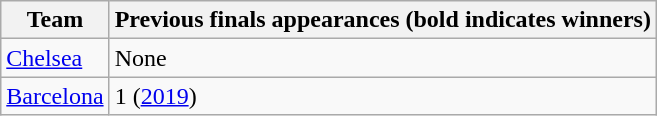<table class="wikitable">
<tr>
<th>Team</th>
<th>Previous finals appearances (bold indicates winners)</th>
</tr>
<tr>
<td> <a href='#'>Chelsea</a></td>
<td>None</td>
</tr>
<tr>
<td> <a href='#'>Barcelona</a></td>
<td>1 (<a href='#'>2019</a>)</td>
</tr>
</table>
